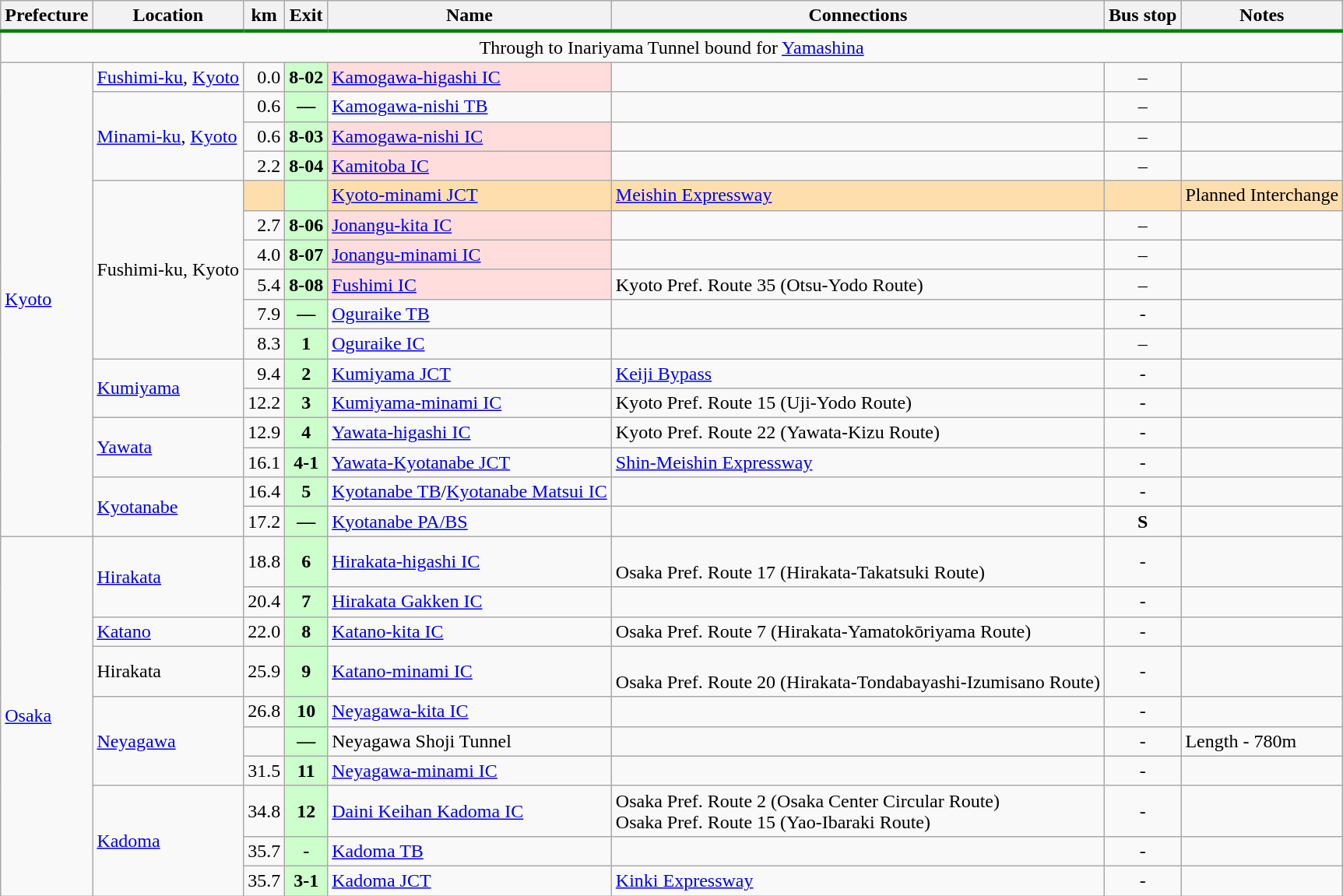<table class="wikitable">
<tr>
<th style="border-bottom:3px solid green;">Prefecture</th>
<th style="border-bottom:3px solid green;">Location</th>
<th style="border-bottom:3px solid green;">km</th>
<th style="border-bottom:3px solid green;">Exit</th>
<th style="border-bottom:3px solid green;">Name</th>
<th style="border-bottom:3px solid green;">Connections</th>
<th style="border-bottom:3px solid green;">Bus stop</th>
<th style="border-bottom:3px solid green;">Notes</th>
</tr>
<tr>
<td colspan=8 style="text-align:center">Through to Inariyama Tunnel bound for <a href='#'>Yamashina</a></td>
</tr>
<tr>
<td rowspan=16><a href='#'>Kyoto</a></td>
<td><a href='#'>Fushimi-ku</a>, <a href='#'>Kyoto</a></td>
<td style="text-align:right">0.0</td>
<th style="background-color:#CFC;">8-02</th>
<td style="background-color:#ffdddd;"><a href='#'>Kamogawa-higashi IC</a></td>
<td></td>
<td style="text-align:center">–</td>
<td></td>
</tr>
<tr>
<td rowspan=3><a href='#'>Minami-ku</a>, <a href='#'>Kyoto</a></td>
<td style="text-align:right">0.6</td>
<th style="background-color:#CFC;">—</th>
<td><a href='#'>Kamogawa-nishi TB</a></td>
<td></td>
<td style="text-align:center">–</td>
<td></td>
</tr>
<tr>
<td style="text-align:right">0.6</td>
<th style="background-color:#CFC;">8-03</th>
<td style="background-color:#ffdddd;"><a href='#'>Kamogawa-nishi IC</a></td>
<td></td>
<td style="text-align:center">–</td>
<td></td>
</tr>
<tr>
<td style="text-align:right">2.2</td>
<th style="background-color:#CFC;">8-04</th>
<td style="background-color:#ffdddd;"><a href='#'>Kamitoba IC</a></td>
<td></td>
<td style="text-align:center">–</td>
<td></td>
</tr>
<tr>
<td rowspan=6>Fushimi-ku, Kyoto</td>
<td style="background-color:#ffdead;text-align:right"></td>
<th style="background-color:#CFC;"></th>
<td style="background-color:#ffdead;"><a href='#'>Kyoto-minami JCT</a></td>
<td style="background-color:#ffdead;"> <a href='#'>Meishin Expressway</a></td>
<td style="background-color:#ffdead;text-align:center"></td>
<td style="background-color:#ffdead;">Planned Interchange</td>
</tr>
<tr>
<td style="text-align:right">2.7</td>
<th style="background-color:#CFC;">8-06</th>
<td style="background-color:#ffdddd;"><a href='#'>Jonangu-kita IC</a></td>
<td></td>
<td style="text-align:center">–</td>
<td></td>
</tr>
<tr>
<td style="text-align:right">4.0</td>
<th style="background-color:#CFC;">8-07</th>
<td style="background-color:#ffdddd;"><a href='#'>Jonangu-minami IC</a></td>
<td></td>
<td style="text-align:center">–</td>
<td></td>
</tr>
<tr>
<td style="text-align:right">5.4</td>
<th style="background-color:#CFC;">8-08</th>
<td style="background-color:#ffdddd;"><a href='#'>Fushimi IC</a></td>
<td>Kyoto Pref. Route 35 (Otsu-Yodo Route)</td>
<td style="text-align:center">–</td>
<td></td>
</tr>
<tr>
<td style="text-align:right">7.9</td>
<th style="background-color:#CFC;">—</th>
<td><a href='#'>Oguraike TB</a></td>
<td></td>
<td style="text-align:center">-</td>
<td></td>
</tr>
<tr>
<td style="text-align:right">8.3</td>
<th style="background-color:#CFC;">1</th>
<td><a href='#'>Oguraike IC</a></td>
<td></td>
<td style="text-align:center">–</td>
<td></td>
</tr>
<tr>
<td rowspan=2><a href='#'>Kumiyama</a></td>
<td style="text-align:right;">9.4</td>
<th style="background-color:#CFC;">2</th>
<td><a href='#'>Kumiyama JCT</a></td>
<td> <a href='#'>Keiji Bypass</a></td>
<td style="text-align:center;">-</td>
<td></td>
</tr>
<tr>
<td style="text-align:right;">12.2</td>
<th style="background-color:#CFC;">3</th>
<td><a href='#'>Kumiyama-minami IC</a></td>
<td>Kyoto Pref. Route 15 (Uji-Yodo Route)</td>
<td style="text-align:center;">-</td>
<td></td>
</tr>
<tr>
<td rowspan=2><a href='#'>Yawata</a></td>
<td style="text-align:right;">12.9</td>
<th style="background-color:#CFC;">4</th>
<td><a href='#'>Yawata-higashi IC</a></td>
<td>Kyoto Pref. Route 22 (Yawata-Kizu Route)</td>
<td style="text-align:center;">-</td>
<td></td>
</tr>
<tr>
<td style="text-align:right;">16.1</td>
<th style="background-color:#CFC;">4-1</th>
<td><a href='#'>Yawata-Kyotanabe JCT</a></td>
<td> <a href='#'>Shin-Meishin Expressway</a></td>
<td style="text-align:center;">-</td>
<td></td>
</tr>
<tr>
<td rowspan=2><a href='#'>Kyotanabe</a></td>
<td style="text-align:right;">16.4</td>
<th style="background-color:#CFC;">5</th>
<td><a href='#'>Kyotanabe TB</a>/<a href='#'>Kyotanabe Matsui IC</a></td>
<td></td>
<td style="text-align:center;">-</td>
<td></td>
</tr>
<tr>
<td style="text-align:right;">17.2</td>
<th style="background-color:#CFC;">—</th>
<td><a href='#'>Kyotanabe PA/BS</a></td>
<td></td>
<td style="text-align:center;"><strong>S</strong></td>
<td></td>
</tr>
<tr>
<td rowspan=10><a href='#'>Osaka</a></td>
<td rowspan=2><a href='#'>Hirakata</a></td>
<td style="text-align:right;">18.8</td>
<th style="background-color:#CFC;">6</th>
<td><a href='#'>Hirakata-higashi IC</a></td>
<td><br>Osaka Pref. Route 17 (Hirakata-Takatsuki Route)</td>
<td style="text-align:center;">-</td>
<td></td>
</tr>
<tr>
<td style="text-align:right;">20.4</td>
<th style="background-color:#CFC;">7</th>
<td><a href='#'>Hirakata Gakken IC</a></td>
<td></td>
<td style="text-align:center;">-</td>
<td></td>
</tr>
<tr>
<td><a href='#'>Katano</a></td>
<td style="text-align:right;">22.0</td>
<th style="background-color:#CFC;">8</th>
<td><a href='#'>Katano-kita IC</a></td>
<td>Osaka Pref. Route 7 (Hirakata-Yamatokōriyama Route)</td>
<td style="text-align:center;">-</td>
<td></td>
</tr>
<tr>
<td>Hirakata</td>
<td style="text-align:right;">25.9</td>
<th style="background-color:#CFC;">9</th>
<td><a href='#'>Katano-minami IC</a></td>
<td><br>Osaka Pref. Route 20 (Hirakata-Tondabayashi-Izumisano Route)</td>
<td style="text-align:center;">-</td>
<td></td>
</tr>
<tr>
<td rowspan=3><a href='#'>Neyagawa</a></td>
<td style="text-align:right;">26.8</td>
<th style="background-color:#CFC;">10</th>
<td><a href='#'>Neyagawa-kita IC</a></td>
<td></td>
<td style="text-align:center;">-</td>
<td></td>
</tr>
<tr>
<td></td>
<th style="background-color:#CFC;">—</th>
<td>Neyagawa Shoji Tunnel</td>
<td></td>
<td style="text-align:center;">-</td>
<td>Length - 780m</td>
</tr>
<tr>
<td style="text-align:right;">31.5</td>
<th style="background-color:#CFC;">11</th>
<td><a href='#'>Neyagawa-minami IC</a></td>
<td></td>
<td style="text-align:center;">-</td>
<td></td>
</tr>
<tr>
<td rowspan=3><a href='#'>Kadoma</a></td>
<td style="text-align:right;">34.8</td>
<th style="background-color:#CFC;">12</th>
<td><a href='#'>Daini Keihan Kadoma IC</a></td>
<td>Osaka Pref. Route 2 (Osaka Center Circular Route)<br>Osaka Pref. Route 15 (Yao-Ibaraki Route)</td>
<td style="text-align:center;">-</td>
<td></td>
</tr>
<tr>
<td style="text-align:right;">35.7</td>
<th style="background-color:#CFC;">-</th>
<td><a href='#'>Kadoma TB</a></td>
<td></td>
<td style="text-align:center;">-</td>
<td></td>
</tr>
<tr>
<td style="text-align:right;">35.7</td>
<th style="background-color:#CFC;">3-1</th>
<td><a href='#'>Kadoma JCT</a></td>
<td> <a href='#'>Kinki Expressway</a></td>
<td style="text-align:center;">-</td>
<td></td>
</tr>
</table>
